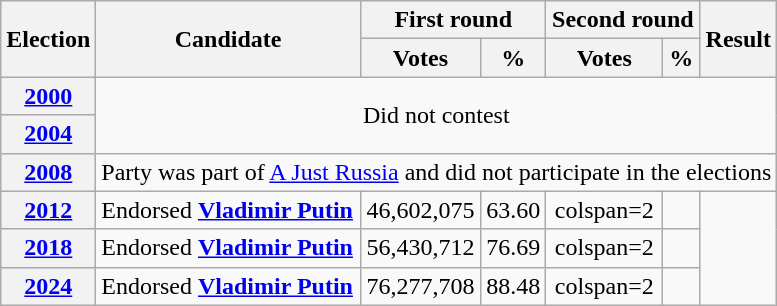<table class=wikitable style=text-align:center>
<tr>
<th rowspan="2"><strong>Election</strong></th>
<th rowspan="2">Candidate</th>
<th colspan="2" scope="col">First round</th>
<th colspan="2">Second round</th>
<th rowspan="2">Result</th>
</tr>
<tr>
<th><strong>Votes</strong></th>
<th><strong>%</strong></th>
<th><strong>Votes</strong></th>
<th><strong>%</strong></th>
</tr>
<tr>
<th><a href='#'>2000</a></th>
<td rowspan=2 colspan=6>Did not contest</td>
</tr>
<tr>
<th><a href='#'>2004</a></th>
</tr>
<tr>
<th><a href='#'>2008</a></th>
<td rowspan=1 colspan=6>Party was part of <a href='#'>A Just Russia</a> and did not participate in the elections</td>
</tr>
<tr>
<th><a href='#'>2012</a></th>
<td align=left>Endorsed <strong><a href='#'>Vladimir Putin</a></strong></td>
<td>46,602,075</td>
<td>63.60</td>
<td>colspan=2 </td>
<td></td>
</tr>
<tr>
<th><a href='#'>2018</a></th>
<td align=left>Endorsed <strong><a href='#'>Vladimir Putin</a></strong></td>
<td>56,430,712</td>
<td>76.69</td>
<td>colspan=2 </td>
<td></td>
</tr>
<tr>
<th><a href='#'>2024</a></th>
<td align=left>Endorsed <strong><a href='#'>Vladimir Putin</a></strong></td>
<td>76,277,708</td>
<td>88.48</td>
<td>colspan=2 </td>
<td></td>
</tr>
</table>
